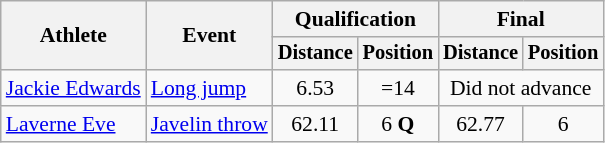<table class=wikitable style="font-size:90%">
<tr>
<th rowspan="2">Athlete</th>
<th rowspan="2">Event</th>
<th colspan="2">Qualification</th>
<th colspan="2">Final</th>
</tr>
<tr style="font-size:95%">
<th>Distance</th>
<th>Position</th>
<th>Distance</th>
<th>Position</th>
</tr>
<tr align=center>
<td align=left><a href='#'>Jackie Edwards</a></td>
<td align=left><a href='#'>Long jump</a></td>
<td>6.53</td>
<td>=14</td>
<td colspan=2>Did not advance</td>
</tr>
<tr align=center>
<td align=left><a href='#'>Laverne Eve</a></td>
<td align=left><a href='#'>Javelin throw</a></td>
<td>62.11</td>
<td>6 <strong>Q</strong></td>
<td>62.77</td>
<td>6</td>
</tr>
</table>
